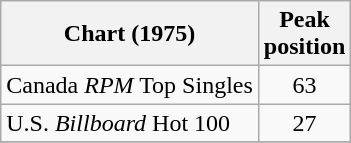<table class="wikitable">
<tr>
<th>Chart (1975)</th>
<th>Peak<br>position</th>
</tr>
<tr>
<td>Canada <em>RPM</em> Top Singles</td>
<td align="center">63</td>
</tr>
<tr>
<td>U.S. <em>Billboard</em> Hot 100</td>
<td align="center">27</td>
</tr>
<tr>
</tr>
</table>
